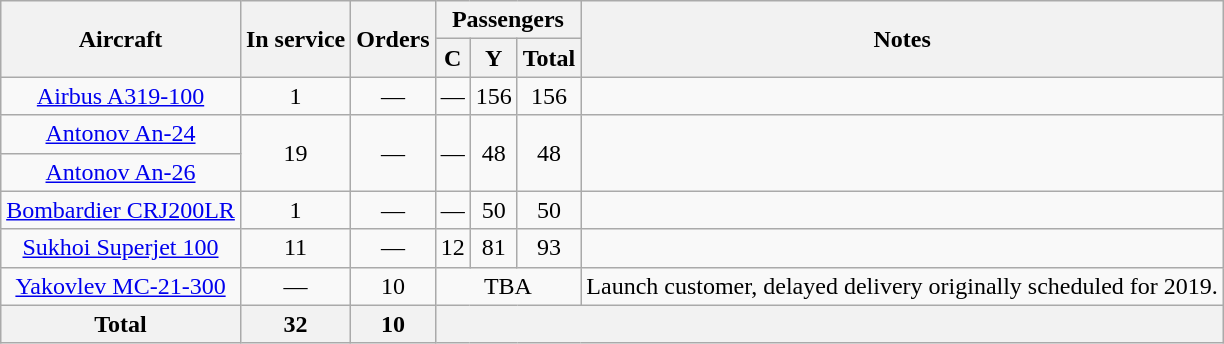<table class="wikitable" style="border-collapse:collapse;text-align:center;margin:auto;">
<tr>
<th rowspan="2">Aircraft</th>
<th rowspan="2">In service</th>
<th rowspan="2">Orders</th>
<th colspan="3">Passengers</th>
<th rowspan="2">Notes</th>
</tr>
<tr>
<th><abbr>C</abbr></th>
<th><abbr>Y</abbr></th>
<th>Total</th>
</tr>
<tr>
<td><a href='#'>Airbus A319-100</a></td>
<td>1</td>
<td>—</td>
<td>—</td>
<td>156</td>
<td>156</td>
<td></td>
</tr>
<tr>
<td><a href='#'>Antonov An-24</a></td>
<td rowspan="2">19</td>
<td rowspan="2">—</td>
<td rowspan="2">—</td>
<td rowspan="2">48</td>
<td rowspan="2">48</td>
<td rowspan="2"></td>
</tr>
<tr>
<td><a href='#'>Antonov An-26</a></td>
</tr>
<tr>
<td><a href='#'>Bombardier CRJ200LR</a></td>
<td>1</td>
<td>—</td>
<td>—</td>
<td>50</td>
<td>50</td>
<td></td>
</tr>
<tr>
<td><a href='#'>Sukhoi Superjet 100</a></td>
<td>11</td>
<td>—</td>
<td>12</td>
<td>81</td>
<td>93</td>
<td></td>
</tr>
<tr>
<td><a href='#'>Yakovlev MC-21-300</a></td>
<td>—</td>
<td>10</td>
<td colspan="3">TBA</td>
<td>Launch customer, delayed delivery originally scheduled for 2019.<br></td>
</tr>
<tr>
<th>Total</th>
<th>32</th>
<th>10</th>
<th colspan="4"></th>
</tr>
</table>
